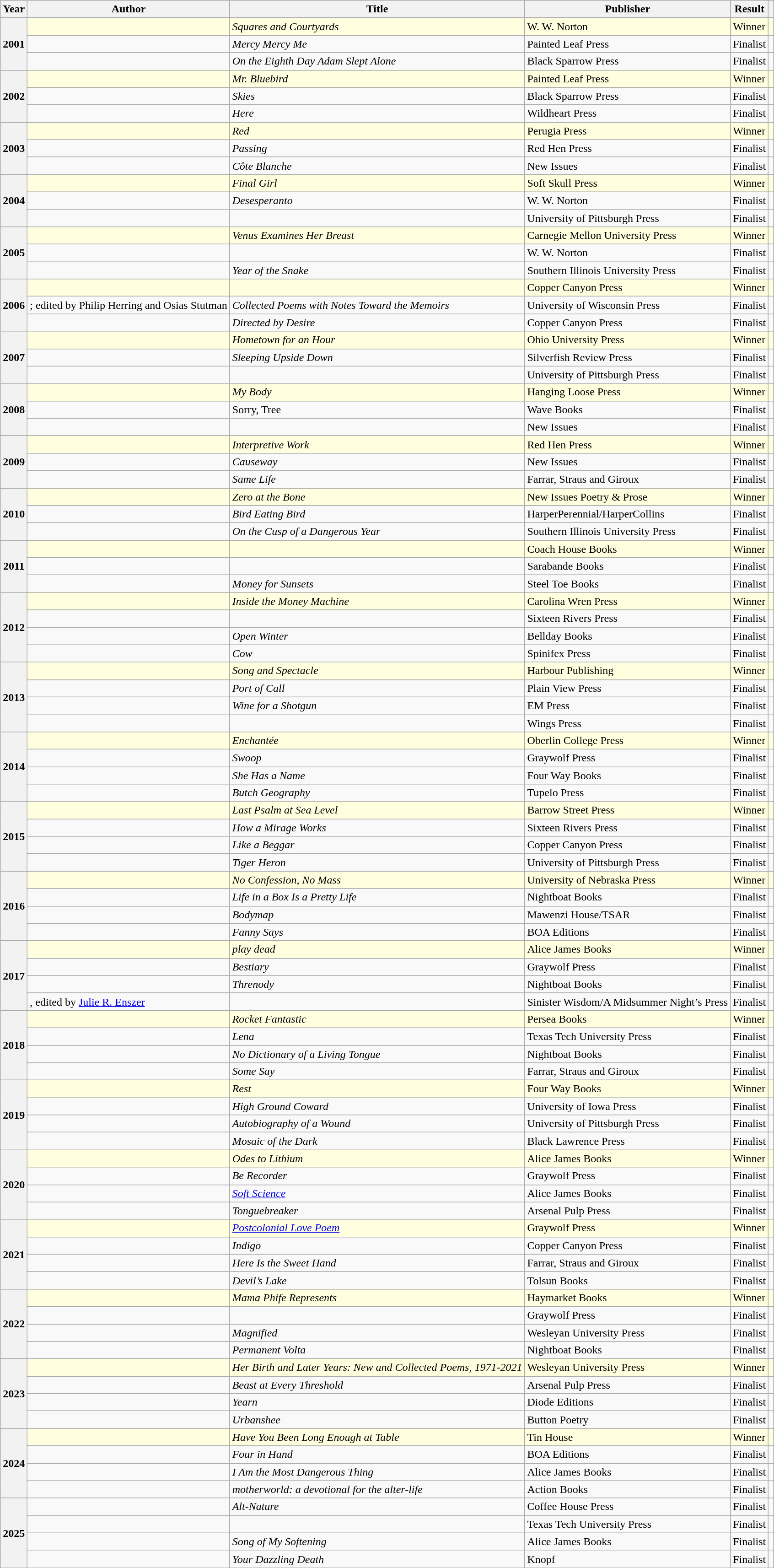<table class="wikitable sortable mw-collapsible">
<tr>
<th>Year</th>
<th>Author</th>
<th>Title</th>
<th>Publisher</th>
<th>Result</th>
<th></th>
</tr>
<tr style="background:lightyellow">
<th rowspan="3">2001</th>
<td></td>
<td><em>Squares and Courtyards</em></td>
<td>W. W. Norton</td>
<td>Winner</td>
<td></td>
</tr>
<tr>
<td></td>
<td><em>Mercy Mercy Me</em></td>
<td>Painted Leaf Press</td>
<td>Finalist</td>
<td></td>
</tr>
<tr>
<td></td>
<td><em>On the Eighth Day Adam Slept Alone</em></td>
<td>Black Sparrow Press</td>
<td>Finalist</td>
<td></td>
</tr>
<tr style="background:lightyellow">
<th rowspan="3">2002</th>
<td></td>
<td><em>Mr. Bluebird</em></td>
<td>Painted Leaf Press</td>
<td>Winner</td>
<td></td>
</tr>
<tr>
<td></td>
<td><em>Skies</em></td>
<td>Black Sparrow Press</td>
<td>Finalist</td>
<td></td>
</tr>
<tr>
<td></td>
<td><em>Here</em></td>
<td>Wildheart Press</td>
<td>Finalist</td>
<td></td>
</tr>
<tr style="background:lightyellow">
<th rowspan="3">2003</th>
<td></td>
<td><em>Red</em></td>
<td>Perugia Press</td>
<td>Winner</td>
<td></td>
</tr>
<tr>
<td></td>
<td><em>Passing</em></td>
<td>Red Hen Press</td>
<td>Finalist</td>
<td></td>
</tr>
<tr>
<td></td>
<td><em>Côte Blanche</em></td>
<td>New Issues</td>
<td>Finalist</td>
<td></td>
</tr>
<tr style="background:lightyellow">
<th rowspan="3">2004</th>
<td></td>
<td><em>Final Girl</em></td>
<td>Soft Skull Press</td>
<td>Winner</td>
<td></td>
</tr>
<tr>
<td></td>
<td><em>Desesperanto</em></td>
<td>W. W. Norton</td>
<td>Finalist</td>
<td></td>
</tr>
<tr>
<td></td>
<td><em></em></td>
<td>University of Pittsburgh Press</td>
<td>Finalist</td>
<td></td>
</tr>
<tr style="background:lightyellow">
<th rowspan="3">2005</th>
<td></td>
<td><em>Venus Examines Her Breast</em></td>
<td>Carnegie Mellon University Press</td>
<td>Winner</td>
<td></td>
</tr>
<tr>
<td></td>
<td><em></em></td>
<td>W. W. Norton</td>
<td>Finalist</td>
<td></td>
</tr>
<tr>
<td></td>
<td><em>Year of the Snake</em></td>
<td>Southern Illinois University Press</td>
<td>Finalist</td>
<td></td>
</tr>
<tr style="background:lightyellow">
<th rowspan="3">2006</th>
<td></td>
<td><em></em></td>
<td>Copper Canyon Press</td>
<td>Winner</td>
<td></td>
</tr>
<tr>
<td>; edited by Philip Herring and Osias Stutman</td>
<td><em>Collected Poems with Notes Toward the Memoirs</em></td>
<td>University of Wisconsin Press</td>
<td>Finalist</td>
<td></td>
</tr>
<tr>
<td></td>
<td><em>Directed by Desire</em></td>
<td>Copper Canyon Press</td>
<td>Finalist</td>
<td></td>
</tr>
<tr style="background:lightyellow">
<th rowspan="3">2007</th>
<td></td>
<td><em>Hometown for an Hour</em></td>
<td>Ohio University Press</td>
<td>Winner</td>
<td></td>
</tr>
<tr>
<td></td>
<td><em>Sleeping Upside Down</em></td>
<td>Silverfish Review Press</td>
<td>Finalist</td>
<td></td>
</tr>
<tr>
<td></td>
<td><em></em></td>
<td>University of Pittsburgh Press</td>
<td>Finalist</td>
<td></td>
</tr>
<tr style="background:lightyellow">
<th rowspan="3">2008</th>
<td></td>
<td><em>My Body</em></td>
<td>Hanging Loose Press</td>
<td>Winner</td>
<td></td>
</tr>
<tr>
<td></td>
<td>Sorry, Tree</td>
<td>Wave Books</td>
<td>Finalist</td>
<td></td>
</tr>
<tr>
<td></td>
<td><em></em></td>
<td>New Issues</td>
<td>Finalist</td>
<td></td>
</tr>
<tr style="background:lightyellow">
<th rowspan="3">2009</th>
<td></td>
<td><em>Interpretive Work</em></td>
<td>Red Hen Press</td>
<td>Winner</td>
<td></td>
</tr>
<tr>
<td></td>
<td><em>Causeway</em></td>
<td>New Issues</td>
<td>Finalist</td>
<td></td>
</tr>
<tr>
<td></td>
<td><em>Same Life</em></td>
<td>Farrar, Straus and Giroux</td>
<td>Finalist</td>
<td></td>
</tr>
<tr style="background:lightyellow">
<th rowspan="3">2010</th>
<td></td>
<td><em>Zero at the Bone</em></td>
<td>New Issues Poetry & Prose</td>
<td>Winner</td>
<td></td>
</tr>
<tr>
<td></td>
<td><em>Bird Eating Bird</em></td>
<td>HarperPerennial/HarperCollins</td>
<td>Finalist</td>
<td></td>
</tr>
<tr>
<td></td>
<td><em>On the Cusp of a Dangerous Year</em></td>
<td>Southern Illinois University Press</td>
<td>Finalist</td>
<td></td>
</tr>
<tr style="background:lightyellow">
<th rowspan="3">2011</th>
<td></td>
<td><em></em></td>
<td>Coach House Books</td>
<td>Winner</td>
<td></td>
</tr>
<tr>
<td></td>
<td><em></em></td>
<td>Sarabande Books</td>
<td>Finalist</td>
<td></td>
</tr>
<tr>
<td></td>
<td><em>Money for Sunsets</em></td>
<td>Steel Toe Books</td>
<td>Finalist</td>
<td></td>
</tr>
<tr style="background:lightyellow">
<th rowspan="4">2012</th>
<td></td>
<td><em>Inside the Money Machine</em></td>
<td>Carolina Wren Press</td>
<td>Winner</td>
<td></td>
</tr>
<tr>
<td></td>
<td><em></em></td>
<td>Sixteen Rivers Press</td>
<td>Finalist</td>
<td></td>
</tr>
<tr>
<td></td>
<td><em>Open Winter</em></td>
<td>Bellday Books</td>
<td>Finalist</td>
<td></td>
</tr>
<tr>
<td></td>
<td><em>Cow</em></td>
<td>Spinifex Press</td>
<td>Finalist</td>
<td></td>
</tr>
<tr style="background:lightyellow">
<th rowspan="4">2013</th>
<td></td>
<td><em>Song and Spectacle</em></td>
<td>Harbour Publishing</td>
<td>Winner</td>
<td></td>
</tr>
<tr>
<td></td>
<td><em>Port of Call</em></td>
<td>Plain View Press</td>
<td>Finalist</td>
<td></td>
</tr>
<tr>
<td></td>
<td><em>Wine for a Shotgun</em></td>
<td>EM Press</td>
<td>Finalist</td>
<td></td>
</tr>
<tr>
<td></td>
<td><em></em></td>
<td>Wings Press</td>
<td>Finalist</td>
<td></td>
</tr>
<tr style="background:lightyellow">
<th rowspan="4">2014</th>
<td></td>
<td><em>Enchantée</em></td>
<td>Oberlin College Press</td>
<td>Winner</td>
<td></td>
</tr>
<tr>
<td></td>
<td><em>Swoop</em></td>
<td>Graywolf Press</td>
<td>Finalist</td>
<td></td>
</tr>
<tr>
<td></td>
<td><em>She Has a Name</em></td>
<td>Four Way Books</td>
<td>Finalist</td>
<td></td>
</tr>
<tr>
<td></td>
<td><em>Butch Geography</em></td>
<td>Tupelo Press</td>
<td>Finalist</td>
<td></td>
</tr>
<tr style="background:lightyellow">
<th rowspan="4">2015</th>
<td></td>
<td><em>Last Psalm at Sea Level</em></td>
<td>Barrow Street Press</td>
<td>Winner</td>
<td></td>
</tr>
<tr>
<td></td>
<td><em>How a Mirage Works</em></td>
<td>Sixteen Rivers Press</td>
<td>Finalist</td>
<td></td>
</tr>
<tr>
<td></td>
<td><em>Like a Beggar</em></td>
<td>Copper Canyon Press</td>
<td>Finalist</td>
<td></td>
</tr>
<tr>
<td></td>
<td><em>Tiger Heron</em></td>
<td>University of Pittsburgh Press</td>
<td>Finalist</td>
<td></td>
</tr>
<tr style="background:lightyellow">
<th rowspan="4">2016</th>
<td></td>
<td><em>No Confession, No Mass</em></td>
<td>University of Nebraska Press</td>
<td>Winner</td>
<td></td>
</tr>
<tr>
<td></td>
<td><em>Life in a Box Is a Pretty Life</em></td>
<td>Nightboat Books</td>
<td>Finalist</td>
<td></td>
</tr>
<tr>
<td></td>
<td><em>Bodymap</em></td>
<td>Mawenzi House/TSAR</td>
<td>Finalist</td>
<td></td>
</tr>
<tr>
<td></td>
<td><em>Fanny Says</em></td>
<td>BOA Editions</td>
<td>Finalist</td>
<td></td>
</tr>
<tr style="background:lightyellow">
<th rowspan="4">2017</th>
<td></td>
<td><em>play dead</em></td>
<td>Alice James Books</td>
<td>Winner</td>
<td></td>
</tr>
<tr>
<td></td>
<td><em>Bestiary</em></td>
<td>Graywolf Press</td>
<td>Finalist</td>
<td></td>
</tr>
<tr>
<td></td>
<td><em>Threnody</em></td>
<td>Nightboat Books</td>
<td>Finalist</td>
<td></td>
</tr>
<tr>
<td>, edited by <a href='#'>Julie R. Enszer</a></td>
<td><em></em></td>
<td>Sinister Wisdom/A Midsummer Night’s Press</td>
<td>Finalist</td>
<td></td>
</tr>
<tr style="background:lightyellow">
<th rowspan="4">2018</th>
<td></td>
<td><em>Rocket Fantastic</em></td>
<td>Persea Books</td>
<td>Winner</td>
<td></td>
</tr>
<tr>
<td></td>
<td><em>Lena</em></td>
<td>Texas Tech University Press</td>
<td>Finalist</td>
<td></td>
</tr>
<tr>
<td></td>
<td><em>No Dictionary of a Living Tongue</em></td>
<td>Nightboat Books</td>
<td>Finalist</td>
<td></td>
</tr>
<tr>
<td></td>
<td><em>Some Say</em></td>
<td>Farrar, Straus and Giroux</td>
<td>Finalist</td>
<td></td>
</tr>
<tr style="background:lightyellow">
<th rowspan="4">2019</th>
<td></td>
<td><em>Rest</em></td>
<td>Four Way Books</td>
<td>Winner</td>
<td></td>
</tr>
<tr>
<td></td>
<td><em>High Ground Coward</em></td>
<td>University of Iowa Press</td>
<td>Finalist</td>
<td></td>
</tr>
<tr>
<td></td>
<td><em>Autobiography of a Wound</em></td>
<td>University of Pittsburgh Press</td>
<td>Finalist</td>
<td></td>
</tr>
<tr>
<td></td>
<td><em>Mosaic of the Dark</em></td>
<td>Black Lawrence Press</td>
<td>Finalist</td>
<td></td>
</tr>
<tr style="background:lightyellow">
<th rowspan="4">2020</th>
<td></td>
<td><em>Odes to Lithium</em></td>
<td>Alice James Books</td>
<td>Winner</td>
<td></td>
</tr>
<tr>
<td></td>
<td><em>Be Recorder</em></td>
<td>Graywolf Press</td>
<td>Finalist</td>
<td></td>
</tr>
<tr>
<td></td>
<td><em><a href='#'>Soft Science</a></em></td>
<td>Alice James Books</td>
<td>Finalist</td>
<td></td>
</tr>
<tr>
<td></td>
<td><em>Tonguebreaker</em></td>
<td>Arsenal Pulp Press</td>
<td>Finalist</td>
<td></td>
</tr>
<tr style="background:lightyellow">
<th rowspan="4">2021</th>
<td></td>
<td><em><a href='#'>Postcolonial Love Poem</a></em></td>
<td>Graywolf Press</td>
<td>Winner</td>
<td></td>
</tr>
<tr>
<td></td>
<td><em>Indigo</em></td>
<td>Copper Canyon Press</td>
<td>Finalist</td>
<td></td>
</tr>
<tr>
<td></td>
<td><em>Here Is the Sweet Hand</em></td>
<td>Farrar, Straus and Giroux</td>
<td>Finalist</td>
<td></td>
</tr>
<tr>
<td></td>
<td><em>Devil’s Lake</em></td>
<td>Tolsun Books</td>
<td>Finalist</td>
<td></td>
</tr>
<tr style="background:lightyellow">
<th rowspan="4">2022</th>
<td></td>
<td><em>Mama Phife Represents</em></td>
<td>Haymarket Books</td>
<td>Winner</td>
<td></td>
</tr>
<tr>
<td></td>
<td><em></em></td>
<td>Graywolf Press</td>
<td>Finalist</td>
<td></td>
</tr>
<tr>
<td></td>
<td><em>Magnified</em></td>
<td>Wesleyan University Press</td>
<td>Finalist</td>
<td></td>
</tr>
<tr>
<td></td>
<td><em>Permanent Volta</em></td>
<td>Nightboat Books</td>
<td>Finalist</td>
<td></td>
</tr>
<tr style="background:lightyellow">
<th rowspan="4">2023</th>
<td></td>
<td><em>Her Birth and Later Years: New and Collected Poems, 1971-2021</em></td>
<td>Wesleyan University Press</td>
<td>Winner</td>
<td></td>
</tr>
<tr>
<td></td>
<td><em>Beast at Every Threshold</em></td>
<td>Arsenal Pulp Press</td>
<td>Finalist</td>
<td></td>
</tr>
<tr>
<td></td>
<td><em>Yearn</em></td>
<td>Diode Editions</td>
<td>Finalist</td>
<td></td>
</tr>
<tr>
<td></td>
<td><em>Urbanshee</em></td>
<td>Button Poetry</td>
<td>Finalist</td>
<td></td>
</tr>
<tr style="background:lightyellow">
<th rowspan="4">2024</th>
<td></td>
<td><em>Have You Been Long Enough at Table</em></td>
<td>Tin House</td>
<td>Winner</td>
<td></td>
</tr>
<tr>
<td></td>
<td><em>Four in Hand</em></td>
<td>BOA Editions</td>
<td>Finalist</td>
<td></td>
</tr>
<tr>
<td></td>
<td><em>I Am the Most Dangerous Thing</em></td>
<td>Alice James Books</td>
<td>Finalist</td>
<td></td>
</tr>
<tr>
<td></td>
<td><em>motherworld: a devotional for the alter-life</em></td>
<td>Action Books</td>
<td>Finalist</td>
<td></td>
</tr>
<tr>
<th rowspan="4">2025</th>
<td></td>
<td><em>Alt-Nature</em></td>
<td>Coffee House Press</td>
<td>Finalist</td>
<td></td>
</tr>
<tr>
<td></td>
<td><em></em></td>
<td>Texas Tech University Press</td>
<td>Finalist</td>
<td></td>
</tr>
<tr>
<td></td>
<td><em>Song of My Softening</em></td>
<td>Alice James Books</td>
<td>Finalist</td>
<td></td>
</tr>
<tr>
<td></td>
<td><em>Your Dazzling Death</em></td>
<td>Knopf</td>
<td>Finalist</td>
<td></td>
</tr>
</table>
